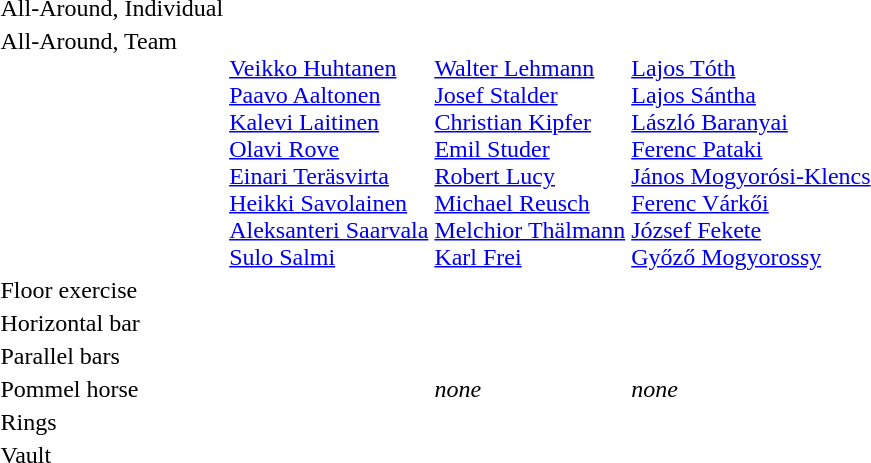<table>
<tr>
<td>All-Around, Individual<br></td>
<td></td>
<td></td>
<td></td>
</tr>
<tr valign="top">
<td>All-Around, Team<br></td>
<td><br><a href='#'>Veikko Huhtanen</a><br><a href='#'>Paavo Aaltonen</a><br><a href='#'>Kalevi Laitinen</a><br><a href='#'>Olavi Rove</a><br><a href='#'>Einari Teräsvirta</a> <br><a href='#'>Heikki Savolainen</a><br><a href='#'>Aleksanteri Saarvala</a><br><a href='#'>Sulo Salmi</a></td>
<td><br><a href='#'>Walter Lehmann</a><br><a href='#'>Josef Stalder</a><br><a href='#'>Christian Kipfer</a><br><a href='#'>Emil Studer</a><br><a href='#'>Robert Lucy</a> <br><a href='#'>Michael Reusch</a><br><a href='#'>Melchior Thälmann</a><br><a href='#'>Karl Frei</a></td>
<td><br><a href='#'>Lajos Tóth</a><br><a href='#'>Lajos Sántha</a><br><a href='#'>László Baranyai</a><br><a href='#'>Ferenc Pataki</a><br><a href='#'>János Mogyorósi-Klencs</a> <br><a href='#'>Ferenc Várkői</a><br><a href='#'>József Fekete</a><br><a href='#'>Győző Mogyorossy</a></td>
</tr>
<tr>
<td>Floor exercise<br></td>
<td></td>
<td></td>
<td></td>
</tr>
<tr>
<td>Horizontal bar<br></td>
<td></td>
<td></td>
<td></td>
</tr>
<tr valign="top">
<td rowspan=2>Parallel bars<br></td>
<td rowspan=2></td>
<td rowspan=2></td>
<td></td>
</tr>
<tr>
<td></td>
</tr>
<tr valign="top">
<td rowspan=3>Pommel horse<br></td>
<td></td>
<td rowspan=3><em>none</em></td>
<td rowspan=3><em>none</em></td>
</tr>
<tr>
<td></td>
</tr>
<tr>
<td></td>
</tr>
<tr valign="top">
<td>Rings<br></td>
<td></td>
<td></td>
<td></td>
</tr>
<tr valign="top">
<td rowspan=3>Vault<br></td>
<td rowspan=3></td>
<td rowspan=3></td>
<td></td>
</tr>
<tr>
<td></td>
</tr>
<tr>
<td></td>
</tr>
</table>
